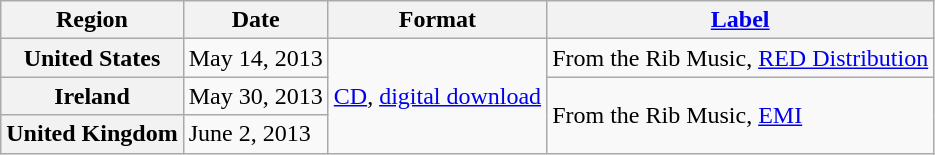<table class="wikitable plainrowheaders">
<tr>
<th scope="col">Region</th>
<th scope="col">Date</th>
<th scope="col">Format</th>
<th scope="col"><a href='#'>Label</a></th>
</tr>
<tr>
<th scope="row">United States</th>
<td>May 14, 2013</td>
<td rowspan="3"><a href='#'>CD</a>, <a href='#'>digital download</a></td>
<td>From the Rib Music, <a href='#'>RED Distribution</a></td>
</tr>
<tr>
<th scope="row">Ireland</th>
<td>May 30, 2013</td>
<td rowspan="2">From the Rib Music, <a href='#'>EMI</a></td>
</tr>
<tr>
<th scope="row">United Kingdom</th>
<td>June 2, 2013</td>
</tr>
</table>
